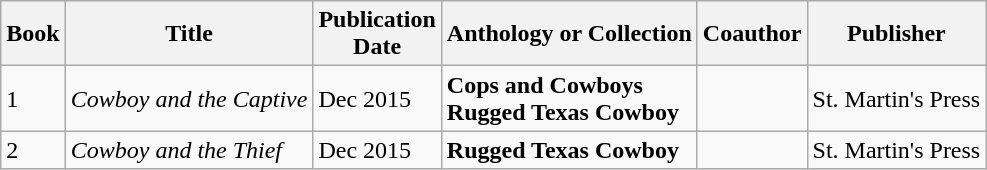<table class="wikitable">
<tr>
<th>Book<br></th>
<th>Title</th>
<th>Publication<br>Date</th>
<th>Anthology or Collection</th>
<th>Coauthor</th>
<th>Publisher</th>
</tr>
<tr>
<td>1</td>
<td><em>Cowboy and the Captive</em></td>
<td>Dec 2015</td>
<td><strong>Cops and Cowboys</strong><br><strong>Rugged Texas Cowboy</strong></td>
<td></td>
<td>St. Martin's Press</td>
</tr>
<tr>
<td>2</td>
<td><em>Cowboy and the Thief</em></td>
<td>Dec 2015</td>
<td><strong>Rugged Texas Cowboy</strong></td>
<td></td>
<td>St. Martin's Press</td>
</tr>
</table>
